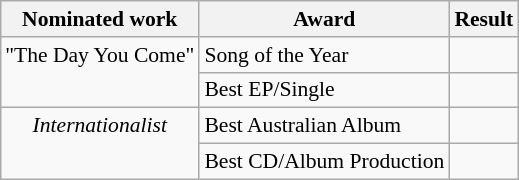<table class="infobox wikitable" style="margin:auto; vertical-align:middle; font-size:90%; margin:0 0 0.5em 1em;">
<tr>
<th>Nominated work</th>
<th>Award</th>
<th>Result</th>
</tr>
<tr>
<td rowspan="2" style="text-align:center;">"The Day You Come"</td>
<td>Song of the Year</td>
<td></td>
</tr>
<tr>
<td>Best EP/Single</td>
<td></td>
</tr>
<tr>
<td rowspan="2" style="text-align:center;"><em>Internationalist</em></td>
<td>Best Australian Album</td>
<td></td>
</tr>
<tr>
<td>Best CD/Album Production</td>
<td></td>
</tr>
</table>
